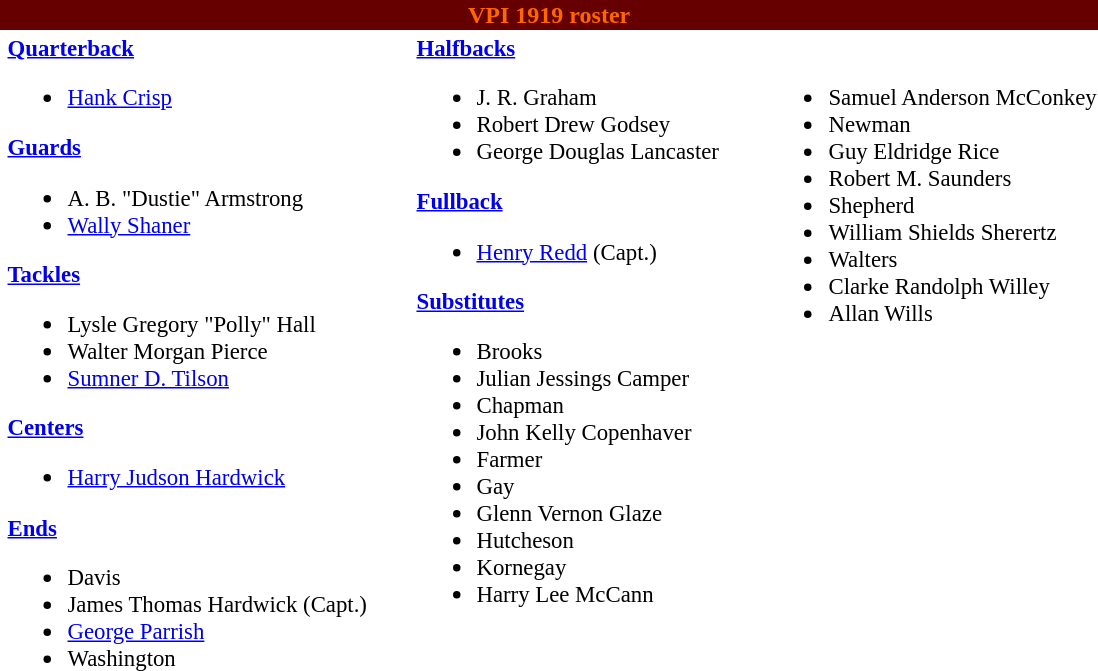<table class="toccolours" style="text-align: left;">
<tr>
<th colspan="9" style="background:#660000;color:#FF6600;text-align:center;"><span><strong>VPI 1919 roster</strong></span></th>
</tr>
<tr>
<td></td>
<td style="font-size:95%; vertical-align:top;"><strong><a href='#'>Quarterback</a></strong><br><ul><li><a href='#'>Hank Crisp</a></li></ul><strong><a href='#'>Guards</a></strong><ul><li>A. B. "Dustie" Armstrong</li><li><a href='#'>Wally Shaner</a></li></ul><strong><a href='#'>Tackles</a></strong><ul><li>Lysle Gregory "Polly" Hall</li><li>Walter Morgan Pierce</li><li><a href='#'>Sumner D. Tilson</a></li></ul><strong><a href='#'>Centers</a></strong><ul><li><a href='#'>Harry Judson Hardwick</a></li></ul><strong><a href='#'>Ends</a></strong><ul><li>Davis</li><li>James Thomas Hardwick (Capt.)</li><li><a href='#'>George Parrish</a></li><li>Washington</li></ul></td>
<td style="width: 25px;"></td>
<td style="font-size:95%; vertical-align:top;"><strong><a href='#'>Halfbacks</a></strong><br><ul><li>J. R. Graham</li><li>Robert Drew Godsey</li><li>George Douglas Lancaster</li></ul><strong><a href='#'>Fullback</a></strong><ul><li><a href='#'>Henry Redd</a> (Capt.)</li></ul><strong><a href='#'>Substitutes</a></strong><ul><li>Brooks</li><li>Julian Jessings Camper</li><li>Chapman</li><li>John Kelly Copenhaver</li><li>Farmer</li><li>Gay</li><li>Glenn Vernon Glaze</li><li>Hutcheson</li><li>Kornegay</li><li>Harry Lee McCann</li></ul></td>
<td style="width: 25px;"></td>
<td style="font-size:95%; vertical-align:top;"><br><ul><li>Samuel Anderson McConkey</li><li>Newman</li><li>Guy Eldridge Rice</li><li>Robert M. Saunders</li><li>Shepherd</li><li>William Shields Sherertz</li><li>Walters</li><li>Clarke Randolph Willey</li><li>Allan Wills</li></ul></td>
</tr>
</table>
